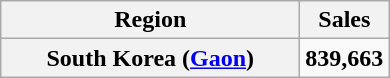<table class="wikitable plainrowheaders" style="text-align:center;">
<tr>
<th style="width:12em;">Region</th>
<th>Sales</th>
</tr>
<tr>
<th scope=row>South Korea (<a href='#'>Gaon</a>)</th>
<td><strong>839,663</strong></td>
</tr>
</table>
